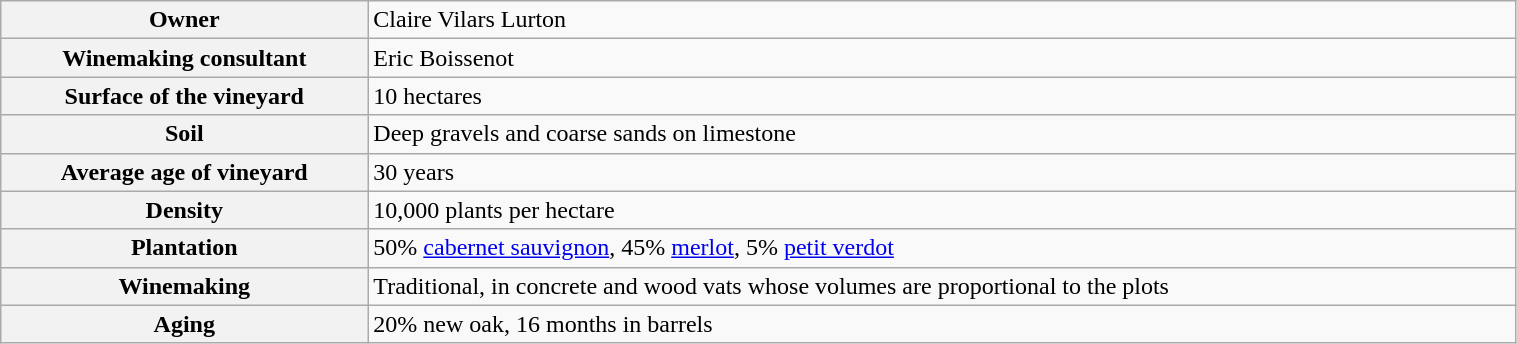<table class="wikitable centre" width="80%">
<tr>
<th scope="row">Owner</th>
<td>Claire Vilars Lurton</td>
</tr>
<tr>
<th scope="row">Winemaking consultant</th>
<td>Eric Boissenot</td>
</tr>
<tr>
<th scope="row">Surface of the vineyard</th>
<td>10 hectares</td>
</tr>
<tr>
<th scope="row">Soil</th>
<td>Deep gravels and coarse sands on limestone</td>
</tr>
<tr>
<th scope="row">Average age of vineyard</th>
<td>30 years</td>
</tr>
<tr>
<th scope="row">Density</th>
<td>10,000 plants per hectare</td>
</tr>
<tr>
<th scope="row">Plantation</th>
<td>50% <a href='#'>cabernet sauvignon</a>, 45% <a href='#'>merlot</a>, 5% <a href='#'>petit verdot</a></td>
</tr>
<tr>
<th scope="row">Winemaking</th>
<td>Traditional, in concrete and wood vats whose volumes are proportional to the plots</td>
</tr>
<tr>
<th scope="row">Aging</th>
<td>20% new oak, 16 months in barrels</td>
</tr>
</table>
